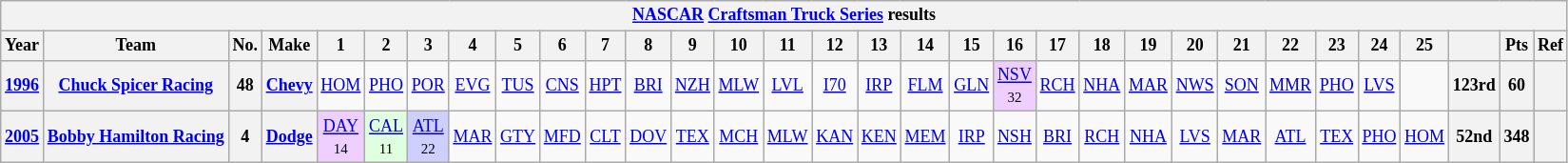<table class="wikitable" style="text-align:center; font-size:75%">
<tr>
<th colspan=45><a href='#'>NASCAR</a> <a href='#'>Craftsman Truck Series</a> results</th>
</tr>
<tr>
<th>Year</th>
<th>Team</th>
<th>No.</th>
<th>Make</th>
<th>1</th>
<th>2</th>
<th>3</th>
<th>4</th>
<th>5</th>
<th>6</th>
<th>7</th>
<th>8</th>
<th>9</th>
<th>10</th>
<th>11</th>
<th>12</th>
<th>13</th>
<th>14</th>
<th>15</th>
<th>16</th>
<th>17</th>
<th>18</th>
<th>19</th>
<th>20</th>
<th>21</th>
<th>22</th>
<th>23</th>
<th>24</th>
<th>25</th>
<th></th>
<th>Pts</th>
<th>Ref</th>
</tr>
<tr>
<th><a href='#'>1996</a></th>
<th><a href='#'>Chuck Spicer Racing</a></th>
<th>48</th>
<th><a href='#'>Chevy</a></th>
<td><a href='#'>HOM</a></td>
<td><a href='#'>PHO</a></td>
<td><a href='#'>POR</a></td>
<td><a href='#'>EVG</a></td>
<td><a href='#'>TUS</a></td>
<td><a href='#'>CNS</a></td>
<td><a href='#'>HPT</a></td>
<td><a href='#'>BRI</a></td>
<td><a href='#'>NZH</a></td>
<td><a href='#'>MLW</a></td>
<td><a href='#'>LVL</a></td>
<td><a href='#'>I70</a></td>
<td><a href='#'>IRP</a></td>
<td><a href='#'>FLM</a></td>
<td><a href='#'>GLN</a></td>
<td style="background:#EFCFFF;"><a href='#'>NSV</a><br><small>32</small></td>
<td><a href='#'>RCH</a></td>
<td><a href='#'>NHA</a></td>
<td><a href='#'>MAR</a></td>
<td><a href='#'>NWS</a></td>
<td><a href='#'>SON</a></td>
<td><a href='#'>MMR</a></td>
<td><a href='#'>PHO</a></td>
<td><a href='#'>LVS</a></td>
<td></td>
<th>123rd</th>
<th>60</th>
<th></th>
</tr>
<tr>
<th><a href='#'>2005</a></th>
<th><a href='#'>Bobby Hamilton Racing</a></th>
<th>4</th>
<th><a href='#'>Dodge</a></th>
<td style="background:#EFCFFF;"><a href='#'>DAY</a><br><small>14</small></td>
<td style="background:#DFFFDF;"><a href='#'>CAL</a><br><small>11</small></td>
<td style="background:#CFCFFF;"><a href='#'>ATL</a><br><small>22</small></td>
<td><a href='#'>MAR</a></td>
<td><a href='#'>GTY</a></td>
<td><a href='#'>MFD</a></td>
<td><a href='#'>CLT</a></td>
<td><a href='#'>DOV</a></td>
<td><a href='#'>TEX</a></td>
<td><a href='#'>MCH</a></td>
<td><a href='#'>MLW</a></td>
<td><a href='#'>KAN</a></td>
<td><a href='#'>KEN</a></td>
<td><a href='#'>MEM</a></td>
<td><a href='#'>IRP</a></td>
<td><a href='#'>NSH</a></td>
<td><a href='#'>BRI</a></td>
<td><a href='#'>RCH</a></td>
<td><a href='#'>NHA</a></td>
<td><a href='#'>LVS</a></td>
<td><a href='#'>MAR</a></td>
<td><a href='#'>ATL</a></td>
<td><a href='#'>TEX</a></td>
<td><a href='#'>PHO</a></td>
<td><a href='#'>HOM</a></td>
<th>52nd</th>
<th>348</th>
<th></th>
</tr>
</table>
